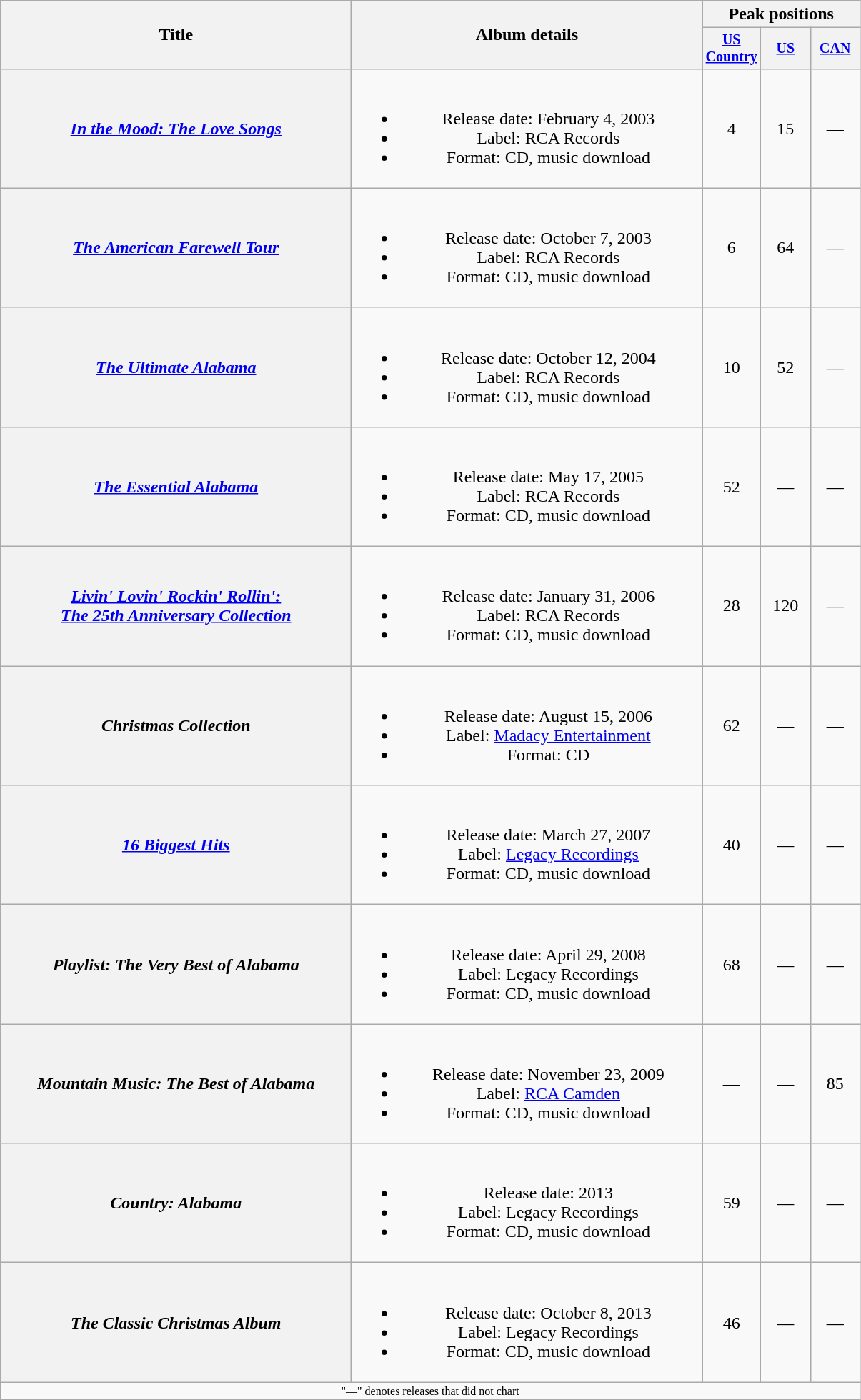<table class="wikitable plainrowheaders" style="text-align:center;">
<tr>
<th rowspan="2" style="width:20em;">Title</th>
<th rowspan="2" style="width:20em;">Album details</th>
<th colspan="3">Peak positions</th>
</tr>
<tr style="font-size:smaller;">
<th width="40"><a href='#'>US Country</a><br></th>
<th width="40"><a href='#'>US</a><br></th>
<th width="40"><a href='#'>CAN</a><br></th>
</tr>
<tr>
<th scope="row"><em><a href='#'>In the Mood: The Love Songs</a></em></th>
<td><br><ul><li>Release date: February 4, 2003</li><li>Label: RCA Records</li><li>Format: CD, music download</li></ul></td>
<td>4</td>
<td>15</td>
<td>—</td>
</tr>
<tr>
<th scope="row"><em><a href='#'>The American Farewell Tour</a></em></th>
<td><br><ul><li>Release date: October 7, 2003</li><li>Label: RCA Records</li><li>Format: CD, music download</li></ul></td>
<td>6</td>
<td>64</td>
<td>—</td>
</tr>
<tr>
<th scope="row"><em><a href='#'>The Ultimate Alabama</a></em></th>
<td><br><ul><li>Release date: October 12, 2004</li><li>Label: RCA Records</li><li>Format: CD, music download</li></ul></td>
<td>10</td>
<td>52</td>
<td>—</td>
</tr>
<tr>
<th scope="row"><em><a href='#'>The Essential Alabama</a></em></th>
<td><br><ul><li>Release date: May 17, 2005</li><li>Label: RCA Records</li><li>Format: CD, music download</li></ul></td>
<td>52</td>
<td>—</td>
<td>—</td>
</tr>
<tr>
<th scope="row"><em><a href='#'>Livin' Lovin' Rockin' Rollin':<br>The 25th Anniversary Collection</a></em></th>
<td><br><ul><li>Release date: January 31, 2006</li><li>Label: RCA Records</li><li>Format: CD, music download</li></ul></td>
<td>28</td>
<td>120</td>
<td>—</td>
</tr>
<tr>
<th scope="row"><em>Christmas Collection</em></th>
<td><br><ul><li>Release date: August 15, 2006</li><li>Label: <a href='#'>Madacy Entertainment</a></li><li>Format: CD</li></ul></td>
<td>62</td>
<td>—</td>
<td>—</td>
</tr>
<tr>
<th scope="row"><em><a href='#'>16 Biggest Hits</a></em></th>
<td><br><ul><li>Release date: March 27, 2007</li><li>Label: <a href='#'>Legacy Recordings</a></li><li>Format: CD, music download</li></ul></td>
<td>40</td>
<td>—</td>
<td>—</td>
</tr>
<tr>
<th scope="row"><em>Playlist: The Very Best of Alabama</em></th>
<td><br><ul><li>Release date: April 29, 2008</li><li>Label: Legacy Recordings</li><li>Format: CD, music download</li></ul></td>
<td>68</td>
<td>—</td>
<td>—</td>
</tr>
<tr>
<th scope="row"><em>Mountain Music: The Best of Alabama</em></th>
<td><br><ul><li>Release date: November 23, 2009</li><li>Label: <a href='#'>RCA Camden</a></li><li>Format: CD, music download</li></ul></td>
<td>—</td>
<td>—</td>
<td>85</td>
</tr>
<tr>
<th scope="row"><em>Country: Alabama</em></th>
<td><br><ul><li>Release date: 2013</li><li>Label: Legacy Recordings</li><li>Format: CD, music download</li></ul></td>
<td>59</td>
<td>—</td>
<td>—</td>
</tr>
<tr>
<th scope="row"><em>The Classic Christmas Album</em></th>
<td><br><ul><li>Release date: October 8, 2013</li><li>Label: Legacy Recordings</li><li>Format: CD, music download</li></ul></td>
<td>46</td>
<td>—</td>
<td>—</td>
</tr>
<tr>
<td colspan="5" style="font-size:8pt">"—" denotes releases that did not chart</td>
</tr>
</table>
